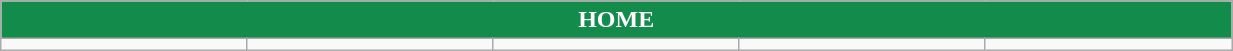<table class="wikitable collapsible collapsed" style="width:65%">
<tr>
<th colspan=10 ! style="color:white; background:#138B4A">HOME</th>
</tr>
<tr>
<td></td>
<td></td>
<td></td>
<td></td>
<td></td>
</tr>
</table>
